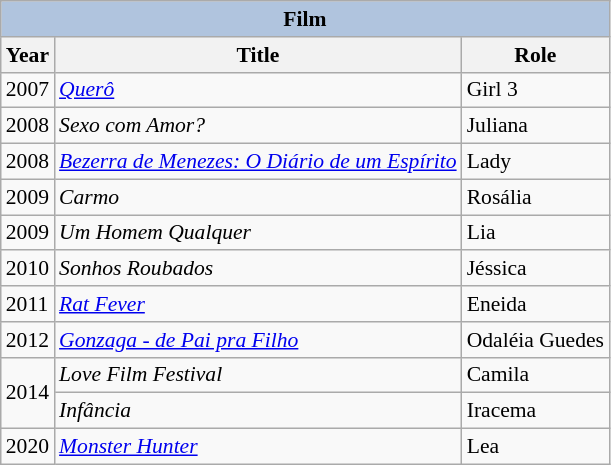<table class="wikitable" style="font-size: 90%;">
<tr>
<th colspan="4" style="background: LightSteelBlue;">Film</th>
</tr>
<tr>
<th>Year</th>
<th>Title</th>
<th>Role</th>
</tr>
<tr>
<td>2007</td>
<td><em><a href='#'>Querô</a></em></td>
<td>Girl 3</td>
</tr>
<tr>
<td>2008</td>
<td><em>Sexo com Amor?</em></td>
<td>Juliana</td>
</tr>
<tr>
<td>2008</td>
<td><em><a href='#'>Bezerra de Menezes: O Diário de um Espírito</a></em></td>
<td>Lady</td>
</tr>
<tr>
<td>2009</td>
<td><em>Carmo</em></td>
<td>Rosália</td>
</tr>
<tr>
<td>2009</td>
<td><em>Um Homem Qualquer</em></td>
<td>Lia</td>
</tr>
<tr>
<td>2010</td>
<td><em>Sonhos Roubados</em></td>
<td>Jéssica</td>
</tr>
<tr>
<td>2011</td>
<td><em><a href='#'>Rat Fever</a></em></td>
<td>Eneida</td>
</tr>
<tr>
<td>2012</td>
<td><em><a href='#'>Gonzaga - de Pai pra Filho</a></em></td>
<td>Odaléia Guedes</td>
</tr>
<tr>
<td rowspan=2>2014</td>
<td><em>Love Film Festival</em></td>
<td>Camila</td>
</tr>
<tr>
<td><em>Infância</em></td>
<td>Iracema</td>
</tr>
<tr>
<td>2020</td>
<td><em><a href='#'>Monster Hunter</a></em></td>
<td>Lea</td>
</tr>
</table>
